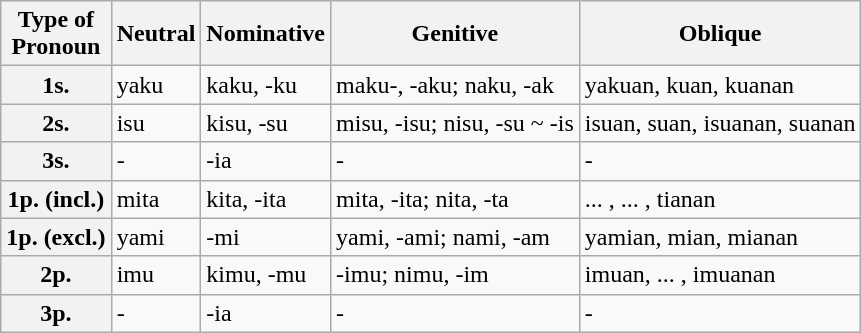<table class="wikitable">
<tr>
<th>Type of<br> Pronoun</th>
<th c=01>Neutral</th>
<th c=02>Nominative</th>
<th c=03>Genitive</th>
<th c=03>Oblique</th>
</tr>
<tr>
<th>1s.</th>
<td c=01>yaku</td>
<td c=02>kaku, -ku</td>
<td c=03>maku-, -aku; naku, -ak</td>
<td c=04>yakuan, kuan, kuanan</td>
</tr>
<tr>
<th>2s.</th>
<td c=01>isu</td>
<td c=02>kisu, -su</td>
<td c=03>misu, -isu; nisu, -su ~ -is</td>
<td c=04>isuan, suan, isuanan, suanan</td>
</tr>
<tr>
<th>3s.</th>
<td c=01>-</td>
<td c=02>-ia</td>
<td c=03>-</td>
<td c=04>-</td>
</tr>
<tr>
<th>1p. (incl.)</th>
<td c=01>mita</td>
<td c=02>kita, -ita</td>
<td c=03>mita, -ita; nita, -ta</td>
<td c=04>... , ... , tianan</td>
</tr>
<tr>
<th>1p. (excl.)</th>
<td c=01>yami</td>
<td c=02>-mi</td>
<td c=03>yami, -ami; nami, -am</td>
<td c=04>yamian, mian, mianan</td>
</tr>
<tr>
<th>2p.</th>
<td c=01>imu</td>
<td c=02>kimu, -mu</td>
<td c=03>-imu; nimu, -im</td>
<td c=04>imuan, ... , imuanan</td>
</tr>
<tr>
<th>3p.</th>
<td c=01>-</td>
<td c=02>-ia</td>
<td c=03>-</td>
<td c=04>-</td>
</tr>
</table>
